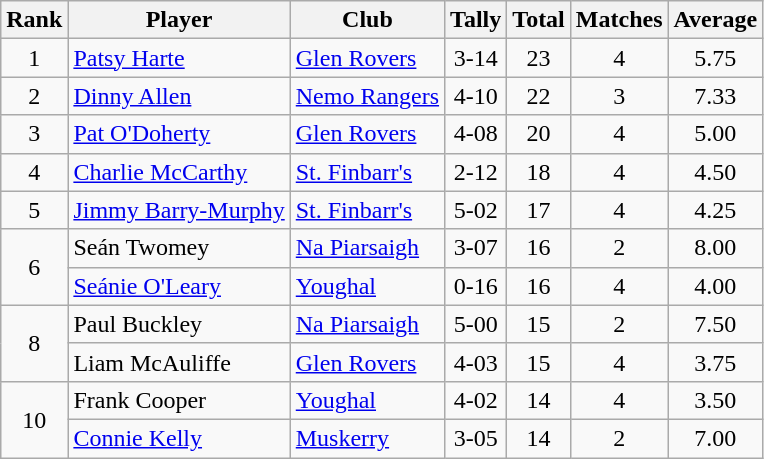<table class="wikitable">
<tr>
<th>Rank</th>
<th>Player</th>
<th>Club</th>
<th>Tally</th>
<th>Total</th>
<th>Matches</th>
<th>Average</th>
</tr>
<tr>
<td rowspan=1 align=center>1</td>
<td><a href='#'>Patsy Harte</a></td>
<td><a href='#'>Glen Rovers</a></td>
<td align=center>3-14</td>
<td align=center>23</td>
<td align=center>4</td>
<td align=center>5.75</td>
</tr>
<tr>
<td rowspan=1 align=center>2</td>
<td><a href='#'>Dinny Allen</a></td>
<td><a href='#'>Nemo Rangers</a></td>
<td align=center>4-10</td>
<td align=center>22</td>
<td align=center>3</td>
<td align=center>7.33</td>
</tr>
<tr>
<td rowspan=1 align=center>3</td>
<td><a href='#'>Pat O'Doherty</a></td>
<td><a href='#'>Glen Rovers</a></td>
<td align=center>4-08</td>
<td align=center>20</td>
<td align=center>4</td>
<td align=center>5.00</td>
</tr>
<tr>
<td rowspan=1 align=center>4</td>
<td><a href='#'>Charlie McCarthy</a></td>
<td><a href='#'>St. Finbarr's</a></td>
<td align=center>2-12</td>
<td align=center>18</td>
<td align=center>4</td>
<td align=center>4.50</td>
</tr>
<tr>
<td rowspan=1 align=center>5</td>
<td><a href='#'>Jimmy Barry-Murphy</a></td>
<td><a href='#'>St. Finbarr's</a></td>
<td align=center>5-02</td>
<td align=center>17</td>
<td align=center>4</td>
<td align=center>4.25</td>
</tr>
<tr>
<td rowspan=2 align=center>6</td>
<td>Seán Twomey</td>
<td><a href='#'>Na Piarsaigh</a></td>
<td align=center>3-07</td>
<td align=center>16</td>
<td align=center>2</td>
<td align=center>8.00</td>
</tr>
<tr>
<td><a href='#'>Seánie O'Leary</a></td>
<td><a href='#'>Youghal</a></td>
<td align=center>0-16</td>
<td align=center>16</td>
<td align=center>4</td>
<td align=center>4.00</td>
</tr>
<tr>
<td rowspan=2 align=center>8</td>
<td>Paul Buckley</td>
<td><a href='#'>Na Piarsaigh</a></td>
<td align=center>5-00</td>
<td align=center>15</td>
<td align=center>2</td>
<td align=center>7.50</td>
</tr>
<tr>
<td>Liam McAuliffe</td>
<td><a href='#'>Glen Rovers</a></td>
<td align=center>4-03</td>
<td align=center>15</td>
<td align=center>4</td>
<td align=center>3.75</td>
</tr>
<tr>
<td rowspan=2 align=center>10</td>
<td>Frank Cooper</td>
<td><a href='#'>Youghal</a></td>
<td align=center>4-02</td>
<td align=center>14</td>
<td align=center>4</td>
<td align=center>3.50</td>
</tr>
<tr>
<td><a href='#'>Connie Kelly</a></td>
<td><a href='#'>Muskerry</a></td>
<td align=center>3-05</td>
<td align=center>14</td>
<td align=center>2</td>
<td align=center>7.00</td>
</tr>
</table>
